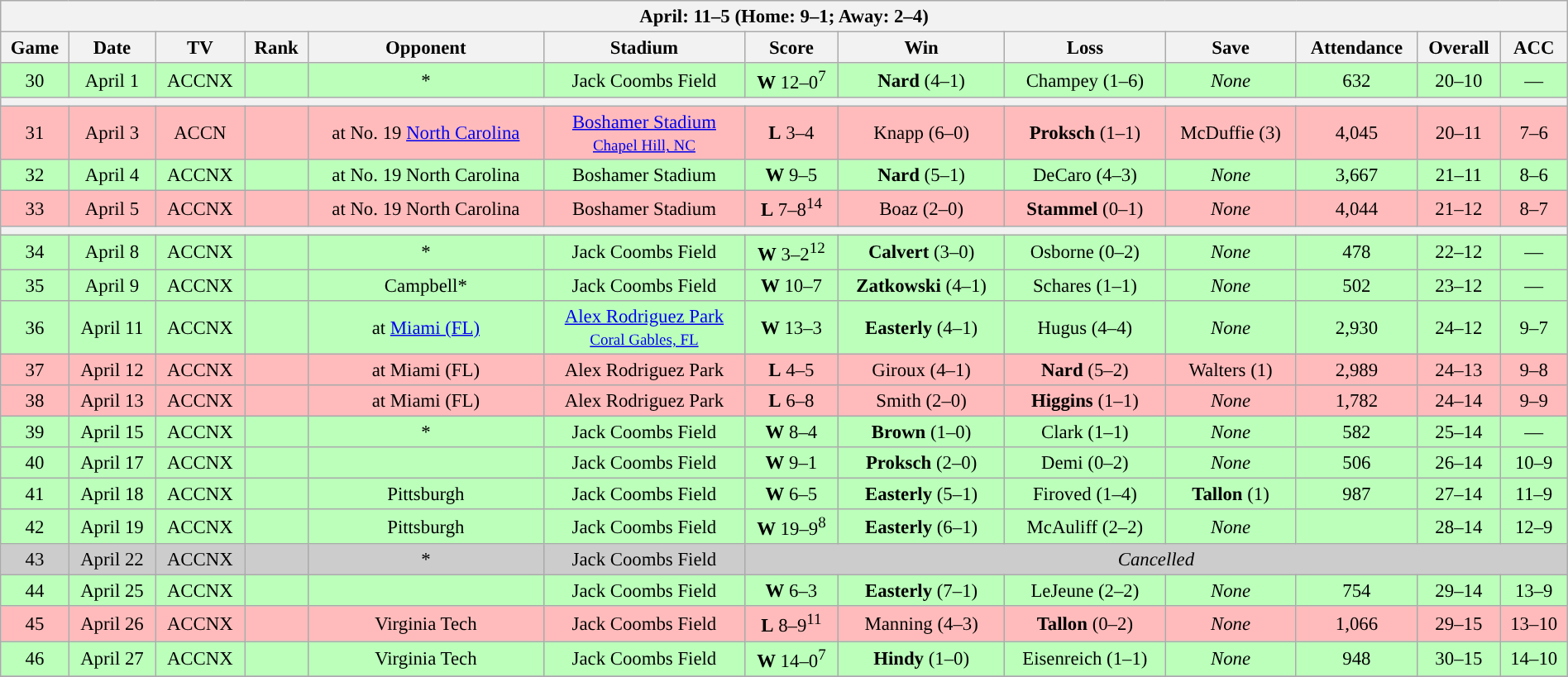<table class="wikitable collapsible collapsed" style="margin:auto; width:100%; text-align:center; font-size:95%">
<tr>
<th colspan=13>April: 11–5 (Home: 9–1; Away: 2–4)</th>
</tr>
<tr>
<th>Game</th>
<th>Date</th>
<th>TV</th>
<th>Rank</th>
<th>Opponent</th>
<th>Stadium</th>
<th>Score</th>
<th>Win</th>
<th>Loss</th>
<th>Save</th>
<th>Attendance</th>
<th>Overall</th>
<th>ACC</th>
</tr>
<tr style="background:#bfb">
<td>30</td>
<td>April 1</td>
<td>ACCNX</td>
<td></td>
<td>*</td>
<td>Jack Coombs Field</td>
<td><strong>W</strong> 12–0<sup>7</sup></td>
<td><strong>Nard</strong> (4–1)</td>
<td>Champey (1–6)</td>
<td><em>None</em></td>
<td>632</td>
<td>20–10</td>
<td>—</td>
</tr>
<tr>
<th colspan=13 style="padding-left:4em;"></th>
</tr>
<tr style="background:#fbb">
<td>31</td>
<td>April 3</td>
<td>ACCN</td>
<td></td>
<td>at No. 19 <a href='#'>North Carolina</a></td>
<td><a href='#'>Boshamer Stadium</a><br><small><a href='#'>Chapel Hill, NC</a></small></td>
<td><strong>L</strong> 3–4</td>
<td>Knapp (6–0)</td>
<td><strong>Proksch</strong> (1–1)</td>
<td>McDuffie (3)</td>
<td>4,045</td>
<td>20–11</td>
<td>7–6</td>
</tr>
<tr style="background:#bfb">
<td>32</td>
<td>April 4</td>
<td>ACCNX</td>
<td></td>
<td>at No. 19 North Carolina</td>
<td>Boshamer Stadium</td>
<td><strong>W</strong> 9–5</td>
<td><strong>Nard</strong> (5–1)</td>
<td>DeCaro (4–3)</td>
<td><em>None</em></td>
<td>3,667</td>
<td>21–11</td>
<td>8–6</td>
</tr>
<tr style="background:#fbb">
<td>33</td>
<td>April 5</td>
<td>ACCNX</td>
<td></td>
<td>at No. 19 North Carolina</td>
<td>Boshamer Stadium</td>
<td><strong>L</strong> 7–8<sup>14</sup></td>
<td>Boaz (2–0)</td>
<td><strong>Stammel</strong> (0–1)</td>
<td><em>None</em></td>
<td>4,044</td>
<td>21–12</td>
<td>8–7</td>
</tr>
<tr>
<th colspan=13 style="padding-left:4em;"></th>
</tr>
<tr style="background:#bfb">
<td>34</td>
<td>April 8</td>
<td>ACCNX</td>
<td></td>
<td>*</td>
<td>Jack Coombs Field</td>
<td><strong>W</strong> 3–2<sup>12</sup></td>
<td><strong>Calvert</strong> (3–0)</td>
<td>Osborne (0–2)</td>
<td><em>None</em></td>
<td>478</td>
<td>22–12</td>
<td>—</td>
</tr>
<tr style="background:#bfb">
<td>35</td>
<td>April 9</td>
<td>ACCNX</td>
<td></td>
<td>Campbell*</td>
<td>Jack Coombs Field</td>
<td><strong>W</strong> 10–7</td>
<td><strong>Zatkowski</strong> (4–1)</td>
<td>Schares (1–1)</td>
<td><em>None</em></td>
<td>502</td>
<td>23–12</td>
<td>—</td>
</tr>
<tr style="background:#bfb">
<td>36</td>
<td>April 11</td>
<td>ACCNX</td>
<td></td>
<td>at <a href='#'>Miami (FL)</a></td>
<td><a href='#'>Alex Rodriguez Park</a><br><small><a href='#'>Coral Gables, FL</a></small></td>
<td><strong>W</strong> 13–3</td>
<td><strong>Easterly</strong> (4–1)</td>
<td>Hugus (4–4)</td>
<td><em>None</em></td>
<td>2,930</td>
<td>24–12</td>
<td>9–7</td>
</tr>
<tr style="background:#fbb">
<td>37</td>
<td>April 12</td>
<td>ACCNX</td>
<td></td>
<td>at Miami (FL)</td>
<td>Alex Rodriguez Park</td>
<td><strong>L</strong> 4–5</td>
<td>Giroux (4–1)</td>
<td><strong>Nard</strong> (5–2)</td>
<td>Walters (1)</td>
<td>2,989</td>
<td>24–13</td>
<td>9–8</td>
</tr>
<tr style="background:#fbb">
<td>38</td>
<td>April 13</td>
<td>ACCNX</td>
<td></td>
<td>at Miami (FL)</td>
<td>Alex Rodriguez Park</td>
<td><strong>L</strong> 6–8</td>
<td>Smith (2–0)</td>
<td><strong>Higgins</strong> (1–1)</td>
<td><em>None</em></td>
<td>1,782</td>
<td>24–14</td>
<td>9–9</td>
</tr>
<tr style="background:#bfb">
<td>39</td>
<td>April 15</td>
<td>ACCNX</td>
<td></td>
<td>*</td>
<td>Jack Coombs Field</td>
<td><strong>W</strong> 8–4</td>
<td><strong>Brown</strong> (1–0)</td>
<td>Clark (1–1)</td>
<td><em>None</em></td>
<td>582</td>
<td>25–14</td>
<td>—</td>
</tr>
<tr style="background:#bfb">
<td>40</td>
<td>April 17</td>
<td>ACCNX</td>
<td></td>
<td></td>
<td>Jack Coombs Field</td>
<td><strong>W</strong> 9–1</td>
<td><strong>Proksch</strong> (2–0)</td>
<td>Demi (0–2)</td>
<td><em>None</em></td>
<td>506</td>
<td>26–14</td>
<td>10–9</td>
</tr>
<tr style="background:#bfb">
<td>41</td>
<td>April 18</td>
<td>ACCNX</td>
<td></td>
<td>Pittsburgh</td>
<td>Jack Coombs Field</td>
<td><strong>W</strong> 6–5</td>
<td><strong>Easterly</strong> (5–1)</td>
<td>Firoved (1–4)</td>
<td><strong>Tallon</strong> (1)</td>
<td>987</td>
<td>27–14</td>
<td>11–9</td>
</tr>
<tr style="background:#bfb">
<td>42</td>
<td>April 19</td>
<td>ACCNX</td>
<td></td>
<td>Pittsburgh</td>
<td>Jack Coombs Field</td>
<td><strong>W</strong> 19–9<sup>8</sup></td>
<td><strong>Easterly</strong> (6–1)</td>
<td>McAuliff (2–2)</td>
<td><em>None</em></td>
<td></td>
<td>28–14</td>
<td>12–9</td>
</tr>
<tr style="background:#ccc">
<td>43</td>
<td>April 22</td>
<td>ACCNX</td>
<td></td>
<td>*</td>
<td>Jack Coombs Field</td>
<td colspan=7><em>Cancelled</em></td>
</tr>
<tr style="background:#bfb">
<td>44</td>
<td>April 25</td>
<td>ACCNX</td>
<td></td>
<td></td>
<td>Jack Coombs Field</td>
<td><strong>W</strong> 6–3</td>
<td><strong>Easterly</strong> (7–1)</td>
<td>LeJeune (2–2)</td>
<td><em>None</em></td>
<td>754</td>
<td>29–14</td>
<td>13–9</td>
</tr>
<tr style="background:#fbb">
<td>45</td>
<td>April 26</td>
<td>ACCNX</td>
<td></td>
<td>Virginia Tech</td>
<td>Jack Coombs Field</td>
<td><strong>L</strong> 8–9<sup>11</sup></td>
<td>Manning (4–3)</td>
<td><strong>Tallon</strong> (0–2)</td>
<td><em>None</em></td>
<td>1,066</td>
<td>29–15</td>
<td>13–10</td>
</tr>
<tr style="background:#bfb">
<td>46</td>
<td>April 27</td>
<td>ACCNX</td>
<td></td>
<td>Virginia Tech</td>
<td>Jack Coombs Field</td>
<td><strong>W</strong> 14–0<sup>7</sup></td>
<td><strong>Hindy</strong> (1–0)</td>
<td>Eisenreich (1–1)</td>
<td><em>None</em></td>
<td>948</td>
<td>30–15</td>
<td>14–10</td>
</tr>
<tr>
</tr>
</table>
